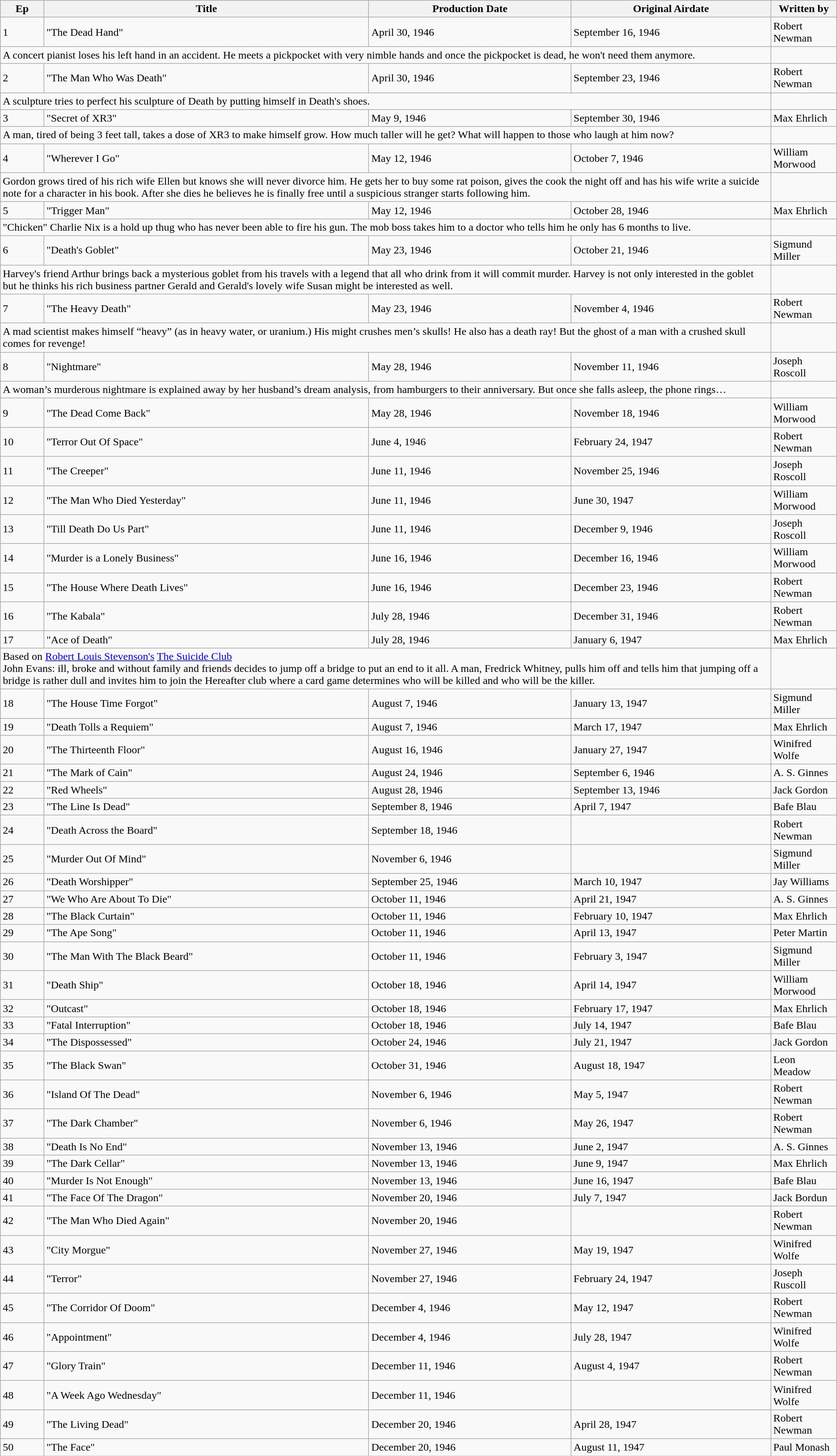<table class="wikitable">
<tr>
<th>Ep</th>
<th>Title</th>
<th>Production Date</th>
<th>Original Airdate</th>
<th>Written by</th>
</tr>
<tr>
<td>1</td>
<td>"The Dead Hand"</td>
<td>April 30, 1946</td>
<td>September 16, 1946</td>
<td>Robert Newman</td>
</tr>
<tr>
<td colspan="4">A concert pianist loses his left hand in an accident. He meets a pickpocket with very nimble hands and once the pickpocket is dead, he won't need them anymore.</td>
<td></td>
</tr>
<tr>
<td>2</td>
<td>"The Man Who Was Death"</td>
<td>April 30, 1946</td>
<td>September 23, 1946</td>
<td>Robert Newman</td>
</tr>
<tr>
<td colspan="4">A sculpture tries to perfect his sculpture of Death by putting himself in Death's shoes.</td>
<td></td>
</tr>
<tr>
<td>3</td>
<td>"Secret of XR3"</td>
<td>May 9, 1946</td>
<td>September 30, 1946</td>
<td>Max Ehrlich</td>
</tr>
<tr>
<td colspan="4">A man, tired of being 3 feet tall, takes a dose of XR3 to make himself grow. How much taller will he get? What will happen to those who laugh at him now?</td>
<td></td>
</tr>
<tr>
<td>4</td>
<td>"Wherever I Go"</td>
<td>May 12, 1946</td>
<td>October 7, 1946</td>
<td>William Morwood</td>
</tr>
<tr>
<td colspan="4">Gordon grows tired of his rich wife Ellen but knows she will never divorce him. He gets her to buy some rat poison, gives the cook the night off and has his wife write a suicide note for a character in his book. After she dies he believes he is finally free until a suspicious stranger starts following him.</td>
<td></td>
</tr>
<tr>
<td>5</td>
<td>"Trigger Man"</td>
<td>May 12, 1946</td>
<td>October 28, 1946</td>
<td>Max Ehrlich</td>
</tr>
<tr>
<td colspan="4">"Chicken" Charlie Nix is a hold up thug who has never been able to fire his gun. The mob boss takes him to a doctor who tells him he only has 6 months to live.</td>
<td></td>
</tr>
<tr>
<td>6</td>
<td>"Death's Goblet"</td>
<td>May 23, 1946</td>
<td>October 21, 1946</td>
<td>Sigmund Miller</td>
</tr>
<tr>
<td colspan="4">Harvey's friend Arthur brings back a mysterious goblet from his travels with a legend that all who drink from it will commit murder. Harvey is not only interested in the goblet but he thinks his rich business partner Gerald and Gerald's lovely wife Susan might be interested as well.</td>
<td></td>
</tr>
<tr>
<td>7</td>
<td>"The Heavy Death"</td>
<td>May 23, 1946</td>
<td>November 4, 1946</td>
<td>Robert Newman</td>
</tr>
<tr>
<td colspan="4">A mad scientist makes himself “heavy” (as in heavy water, or uranium.) His might crushes men’s skulls! He also has a death ray! But the ghost of a man with a crushed skull comes for revenge!</td>
<td></td>
</tr>
<tr>
<td>8</td>
<td>"Nightmare"</td>
<td>May 28, 1946</td>
<td>November 11, 1946</td>
<td>Joseph Roscoll</td>
</tr>
<tr>
<td colspan="4">A woman’s murderous nightmare is explained away by her husband’s dream analysis, from hamburgers to their anniversary. But once she falls asleep, the phone rings…</td>
<td></td>
</tr>
<tr>
<td>9</td>
<td>"The Dead Come Back"</td>
<td>May 28, 1946</td>
<td>November 18, 1946</td>
<td>William Morwood</td>
</tr>
<tr>
<td>10</td>
<td>"Terror Out Of Space"</td>
<td>June 4, 1946</td>
<td>February 24, 1947</td>
<td>Robert Newman</td>
</tr>
<tr>
<td>11</td>
<td>"The Creeper"</td>
<td>June 11, 1946</td>
<td>November 25, 1946</td>
<td>Joseph Roscoll</td>
</tr>
<tr>
<td>12</td>
<td>"The Man Who Died Yesterday"</td>
<td>June 11, 1946</td>
<td>June 30, 1947</td>
<td>William Morwood</td>
</tr>
<tr>
<td>13</td>
<td>"Till Death Do Us Part"</td>
<td>June 11, 1946</td>
<td>December 9, 1946</td>
<td>Joseph Roscoll</td>
</tr>
<tr>
<td>14</td>
<td>"Murder is a Lonely Business"</td>
<td>June 16, 1946</td>
<td>December 16, 1946</td>
<td>William Morwood</td>
</tr>
<tr>
<td>15</td>
<td>"The House Where Death Lives"</td>
<td>June 16, 1946</td>
<td>December 23, 1946</td>
<td>Robert Newman</td>
</tr>
<tr>
<td>16</td>
<td>"The Kabala"</td>
<td>July 28, 1946</td>
<td>December 31, 1946</td>
<td>Robert Newman</td>
</tr>
<tr>
<td>17</td>
<td>"Ace of Death"</td>
<td>July 28, 1946</td>
<td>January 6, 1947</td>
<td>Max Ehrlich</td>
</tr>
<tr>
<td colspan="4">Based on <a href='#'>Robert Louis Stevenson's</a> <a href='#'>The Suicide Club</a><br>John Evans: ill, broke and without family and friends decides to jump off a bridge to put an end to it all. A man, Fredrick Whitney, pulls him off and tells him that jumping off a bridge is rather dull and invites him to join the Hereafter club where a card game determines who will be killed and who will be the killer.</td>
<td></td>
</tr>
<tr>
<td>18</td>
<td>"The House Time Forgot"</td>
<td>August 7, 1946</td>
<td>January 13, 1947</td>
<td>Sigmund Miller</td>
</tr>
<tr>
<td>19</td>
<td>"Death Tolls a Requiem"</td>
<td>August 7, 1946</td>
<td>March 17, 1947</td>
<td>Max Ehrlich</td>
</tr>
<tr>
<td>20</td>
<td>"The Thirteenth Floor"</td>
<td>August 16, 1946</td>
<td>January 27, 1947</td>
<td>Winifred Wolfe</td>
</tr>
<tr>
<td>21</td>
<td>"The Mark of Cain"</td>
<td>August 24, 1946</td>
<td>September 6, 1946</td>
<td>A. S. Ginnes</td>
</tr>
<tr>
<td>22</td>
<td>"Red Wheels"</td>
<td>August 28, 1946</td>
<td>September 13, 1946</td>
<td>Jack Gordon</td>
</tr>
<tr>
<td>23</td>
<td>"The Line Is Dead"</td>
<td>September 8, 1946</td>
<td>April 7, 1947</td>
<td>Bafe Blau</td>
</tr>
<tr>
<td>24</td>
<td>"Death Across the Board"</td>
<td>September 18, 1946</td>
<td></td>
<td>Robert Newman</td>
</tr>
<tr>
<td>25</td>
<td>"Murder Out Of Mind"</td>
<td>November 6, 1946</td>
<td></td>
<td>Sigmund Miller</td>
</tr>
<tr>
<td>26</td>
<td>"Death Worshipper"</td>
<td>September 25, 1946</td>
<td>March 10, 1947</td>
<td>Jay Williams</td>
</tr>
<tr>
<td>27</td>
<td>"We Who Are About To Die"</td>
<td>October 11, 1946</td>
<td>April 21, 1947</td>
<td>A. S. Ginnes</td>
</tr>
<tr>
<td>28</td>
<td>"The Black Curtain"</td>
<td>October 11, 1946</td>
<td>February 10, 1947</td>
<td>Max Ehrlich</td>
</tr>
<tr>
<td>29</td>
<td>"The Ape Song"</td>
<td>October 11, 1946</td>
<td>April 13, 1947</td>
<td>Peter Martin</td>
</tr>
<tr>
<td>30</td>
<td>"The Man With The Black Beard"</td>
<td>October 11, 1946</td>
<td>February 3, 1947</td>
<td>Sigmund Miller</td>
</tr>
<tr>
<td>31</td>
<td>"Death Ship"</td>
<td>October 18, 1946</td>
<td>April 14, 1947</td>
<td>William Morwood</td>
</tr>
<tr>
<td>32</td>
<td>"Outcast"</td>
<td>October 18, 1946</td>
<td>February 17, 1947</td>
<td>Max Ehrlich</td>
</tr>
<tr>
<td>33</td>
<td>"Fatal Interruption"</td>
<td>October 18, 1946</td>
<td>July 14, 1947</td>
<td>Bafe Blau</td>
</tr>
<tr>
<td>34</td>
<td>"The Dispossessed"</td>
<td>October 24, 1946</td>
<td>July 21, 1947</td>
<td>Jack Gordon</td>
</tr>
<tr>
<td>35</td>
<td>"The Black Swan"</td>
<td>October 31, 1946</td>
<td>August 18, 1947</td>
<td>Leon Meadow</td>
</tr>
<tr>
<td>36</td>
<td>"Island Of The Dead"</td>
<td>November 6, 1946</td>
<td>May 5, 1947</td>
<td>Robert Newman</td>
</tr>
<tr>
<td>37</td>
<td>"The Dark Chamber"</td>
<td>November 6, 1946</td>
<td>May 26, 1947</td>
<td>Robert Newman</td>
</tr>
<tr>
<td>38</td>
<td>"Death Is No End"</td>
<td>November 13, 1946</td>
<td>June 2, 1947</td>
<td>A. S. Ginnes</td>
</tr>
<tr>
<td>39</td>
<td>"The Dark Cellar"</td>
<td>November 13, 1946</td>
<td>June 9, 1947</td>
<td>Max Ehrlich</td>
</tr>
<tr>
<td>40</td>
<td>"Murder Is Not Enough"</td>
<td>November 13, 1946</td>
<td>June 16, 1947</td>
<td>Bafe Blau</td>
</tr>
<tr>
<td>41</td>
<td>"The Face Of The Dragon"</td>
<td>November 20, 1946</td>
<td>July 7, 1947</td>
<td>Jack Bordun</td>
</tr>
<tr>
<td>42</td>
<td>"The Man Who Died Again"</td>
<td>November 20, 1946</td>
<td></td>
<td>Robert Newman</td>
</tr>
<tr>
<td>43</td>
<td>"City Morgue"</td>
<td>November 27, 1946</td>
<td>May 19, 1947</td>
<td>Winifred Wolfe</td>
</tr>
<tr>
<td>44</td>
<td>"Terror"</td>
<td>November 27, 1946</td>
<td>February 24, 1947</td>
<td>Joseph Ruscoll</td>
</tr>
<tr>
<td>45</td>
<td>"The Corridor Of Doom"</td>
<td>December 4, 1946</td>
<td>May 12, 1947</td>
<td>Robert Newman</td>
</tr>
<tr>
<td>46</td>
<td>"Appointment"</td>
<td>December 4, 1946</td>
<td>July 28, 1947</td>
<td>Winifred Wolfe</td>
</tr>
<tr>
<td>47</td>
<td>"Glory Train"</td>
<td>December 11, 1946</td>
<td>August 4, 1947</td>
<td>Robert Newman</td>
</tr>
<tr>
<td>48</td>
<td>"A Week Ago Wednesday"</td>
<td>December 11, 1946</td>
<td></td>
<td>Winifred Wolfe</td>
</tr>
<tr>
<td>49</td>
<td>"The Living Dead"</td>
<td>December 20, 1946</td>
<td>April 28, 1947</td>
<td>Robert Newman</td>
</tr>
<tr>
<td>50</td>
<td>"The Face"</td>
<td>December 20, 1946</td>
<td>August 11, 1947</td>
<td>Paul Monash</td>
</tr>
</table>
